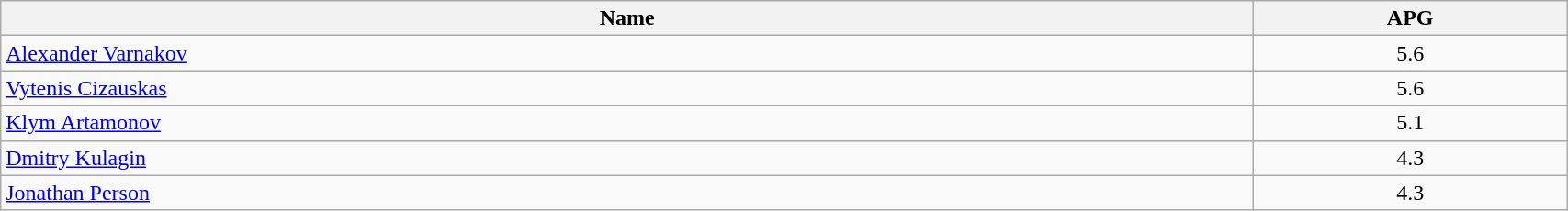<table class=wikitable width="90%">
<tr>
<th width="80%">Name</th>
<th width="20%">APG</th>
</tr>
<tr>
<td> <a href='#'>Alexander Varnakov</a></td>
<td align=center>5.6</td>
</tr>
<tr>
<td> <a href='#'>Vytenis Cizauskas</a></td>
<td align=center>5.6</td>
</tr>
<tr>
<td> <a href='#'>Klym Artamonov</a></td>
<td align=center>5.1</td>
</tr>
<tr>
<td> <a href='#'>Dmitry Kulagin</a></td>
<td align=center>4.3</td>
</tr>
<tr>
<td> <a href='#'>Jonathan Person</a></td>
<td align=center>4.3</td>
</tr>
</table>
